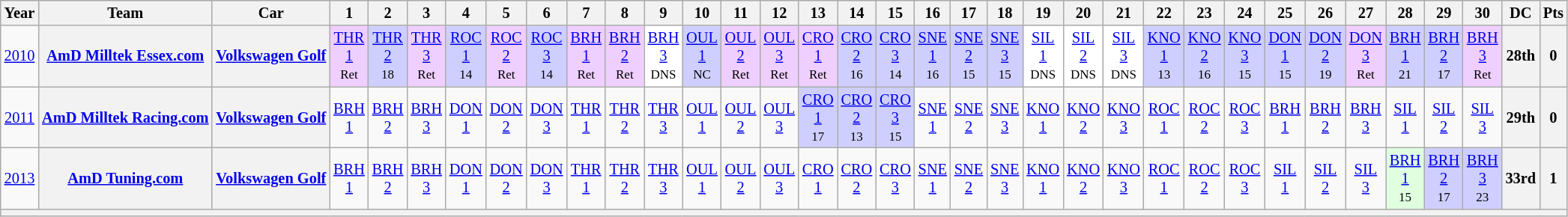<table class="wikitable" style="text-align:center; font-size:85%">
<tr>
<th>Year</th>
<th>Team</th>
<th>Car</th>
<th>1</th>
<th>2</th>
<th>3</th>
<th>4</th>
<th>5</th>
<th>6</th>
<th>7</th>
<th>8</th>
<th>9</th>
<th>10</th>
<th>11</th>
<th>12</th>
<th>13</th>
<th>14</th>
<th>15</th>
<th>16</th>
<th>17</th>
<th>18</th>
<th>19</th>
<th>20</th>
<th>21</th>
<th>22</th>
<th>23</th>
<th>24</th>
<th>25</th>
<th>26</th>
<th>27</th>
<th>28</th>
<th>29</th>
<th>30</th>
<th>DC</th>
<th>Pts</th>
</tr>
<tr>
<td><a href='#'>2010</a></td>
<th nowrap><a href='#'>AmD Milltek Essex.com</a></th>
<th nowrap><a href='#'>Volkswagen Golf</a></th>
<td style="background:#EFCFFF;"><a href='#'>THR<br>1</a><br><small>Ret</small></td>
<td style="background:#CFCFFF;"><a href='#'>THR<br>2</a><br><small>18</small></td>
<td style="background:#EFCFFF;"><a href='#'>THR<br>3</a><br><small>Ret</small></td>
<td style="background:#CFCFFF;"><a href='#'>ROC<br>1</a><br><small>14</small></td>
<td style="background:#EFCFFF;"><a href='#'>ROC<br>2</a><br><small>Ret</small></td>
<td style="background:#CFCFFF;"><a href='#'>ROC<br>3</a><br><small>14</small></td>
<td style="background:#EFCFFF;"><a href='#'>BRH<br>1</a><br><small>Ret</small></td>
<td style="background:#EFCFFF;"><a href='#'>BRH<br>2</a><br><small>Ret</small></td>
<td style="background:#FFFFFF;"><a href='#'>BRH<br>3</a><br><small>DNS</small></td>
<td style="background:#CFCFFF;"><a href='#'>OUL<br>1</a><br><small>NC</small></td>
<td style="background:#EFCFFF;"><a href='#'>OUL<br>2</a><br><small>Ret</small></td>
<td style="background:#EFCFFF;"><a href='#'>OUL<br>3</a><br><small>Ret</small></td>
<td style="background:#EFCFFF;"><a href='#'>CRO<br>1</a><br><small>Ret</small></td>
<td style="background:#CFCFFF;"><a href='#'>CRO<br>2</a><br><small>16</small></td>
<td style="background:#CFCFFF;"><a href='#'>CRO<br>3</a><br><small>14</small></td>
<td style="background:#CFCFFF;"><a href='#'>SNE<br>1</a><br><small>16</small></td>
<td style="background:#CFCFFF;"><a href='#'>SNE<br>2</a><br><small>15</small></td>
<td style="background:#CFCFFF;"><a href='#'>SNE<br>3</a><br><small>15</small></td>
<td style="background:#FFFFFF;"><a href='#'>SIL<br>1</a><br><small>DNS</small></td>
<td style="background:#FFFFFF;"><a href='#'>SIL<br>2</a><br><small>DNS</small></td>
<td style="background:#FFFFFF;"><a href='#'>SIL<br>3</a><br><small>DNS</small></td>
<td style="background:#CFCFFF;"><a href='#'>KNO<br>1</a><br><small>13</small></td>
<td style="background:#CFCFFF;"><a href='#'>KNO<br>2</a><br><small>16</small></td>
<td style="background:#CFCFFF;"><a href='#'>KNO<br>3</a><br><small>15</small></td>
<td style="background:#CFCFFF;"><a href='#'>DON<br>1</a><br><small>15</small></td>
<td style="background:#CFCFFF;"><a href='#'>DON<br>2</a><br><small>19</small></td>
<td style="background:#EFCFFF;"><a href='#'>DON<br>3</a><br><small>Ret</small></td>
<td style="background:#CFCFFF;"><a href='#'>BRH<br>1</a><br><small>21</small></td>
<td style="background:#CFCFFF;"><a href='#'>BRH<br>2</a><br><small>17</small></td>
<td style="background:#EFCFFF;"><a href='#'>BRH<br>3</a><br><small>Ret</small></td>
<th>28th</th>
<th>0</th>
</tr>
<tr>
<td><a href='#'>2011</a></td>
<th nowrap><a href='#'>AmD Milltek Racing.com</a></th>
<th nowrap><a href='#'>Volkswagen Golf</a></th>
<td><a href='#'>BRH<br>1</a></td>
<td><a href='#'>BRH<br>2</a></td>
<td><a href='#'>BRH<br>3</a></td>
<td><a href='#'>DON<br>1</a></td>
<td><a href='#'>DON<br>2</a></td>
<td><a href='#'>DON<br>3</a></td>
<td><a href='#'>THR<br>1</a></td>
<td><a href='#'>THR<br>2</a></td>
<td><a href='#'>THR<br>3</a></td>
<td><a href='#'>OUL<br>1</a></td>
<td><a href='#'>OUL<br>2</a></td>
<td><a href='#'>OUL<br>3</a></td>
<td style="background:#CFCFFF;"><a href='#'>CRO<br>1</a><br><small>17</small></td>
<td style="background:#CFCFFF;"><a href='#'>CRO<br>2</a><br><small>13</small></td>
<td style="background:#CFCFFF;"><a href='#'>CRO<br>3</a><br><small>15</small></td>
<td><a href='#'>SNE<br>1</a></td>
<td><a href='#'>SNE<br>2</a></td>
<td><a href='#'>SNE<br>3</a></td>
<td><a href='#'>KNO<br>1</a></td>
<td><a href='#'>KNO<br>2</a></td>
<td><a href='#'>KNO<br>3</a></td>
<td><a href='#'>ROC<br>1</a></td>
<td><a href='#'>ROC<br>2</a></td>
<td><a href='#'>ROC<br>3</a></td>
<td><a href='#'>BRH<br>1</a></td>
<td><a href='#'>BRH<br>2</a></td>
<td><a href='#'>BRH<br>3</a></td>
<td><a href='#'>SIL<br>1</a></td>
<td><a href='#'>SIL<br>2</a></td>
<td><a href='#'>SIL<br>3</a></td>
<th>29th</th>
<th>0</th>
</tr>
<tr>
<td><a href='#'>2013</a></td>
<th nowrap><a href='#'>AmD Tuning.com</a></th>
<th nowrap><a href='#'>Volkswagen Golf</a></th>
<td><a href='#'>BRH<br>1</a></td>
<td><a href='#'>BRH<br>2</a></td>
<td><a href='#'>BRH<br>3</a></td>
<td><a href='#'>DON<br>1</a></td>
<td><a href='#'>DON<br>2</a></td>
<td><a href='#'>DON<br>3</a></td>
<td><a href='#'>THR<br>1</a></td>
<td><a href='#'>THR<br>2</a></td>
<td><a href='#'>THR<br>3</a></td>
<td><a href='#'>OUL<br>1</a></td>
<td><a href='#'>OUL<br>2</a></td>
<td><a href='#'>OUL<br>3</a></td>
<td><a href='#'>CRO<br>1</a></td>
<td><a href='#'>CRO<br>2</a></td>
<td><a href='#'>CRO<br>3</a></td>
<td><a href='#'>SNE<br>1</a></td>
<td><a href='#'>SNE<br>2</a></td>
<td><a href='#'>SNE<br>3</a></td>
<td><a href='#'>KNO<br>1</a></td>
<td><a href='#'>KNO<br>2</a></td>
<td><a href='#'>KNO<br>3</a></td>
<td><a href='#'>ROC<br>1</a></td>
<td><a href='#'>ROC<br>2</a></td>
<td><a href='#'>ROC<br>3</a></td>
<td><a href='#'>SIL<br>1</a></td>
<td><a href='#'>SIL<br>2</a></td>
<td><a href='#'>SIL<br>3</a></td>
<td style="background:#DFFFDF;"><a href='#'>BRH<br>1</a><br><small>15</small></td>
<td style="background:#CFCFFF;"><a href='#'>BRH<br>2</a><br><small>17</small></td>
<td style="background:#CFCFFF;"><a href='#'>BRH<br>3</a><br><small>23</small></td>
<th>33rd</th>
<th>1</th>
</tr>
<tr>
<th colspan="35"></th>
</tr>
</table>
